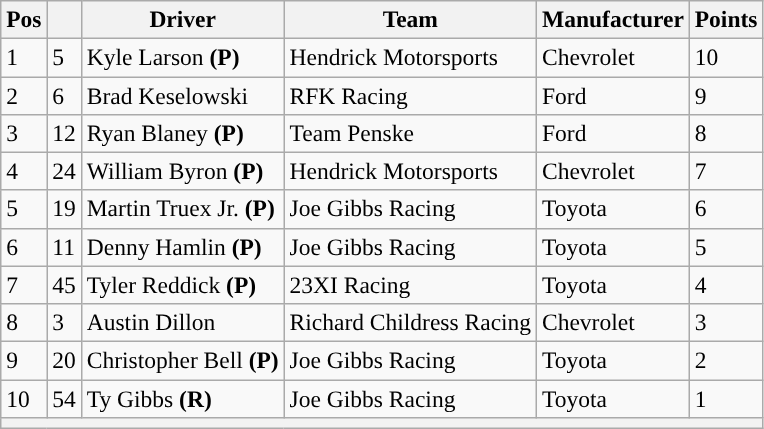<table class="wikitable" style="font-size:98%">
<tr>
<th>Pos</th>
<th></th>
<th>Driver</th>
<th>Team</th>
<th>Manufacturer</th>
<th>Points</th>
</tr>
<tr>
<td>1</td>
<td>5</td>
<td>Kyle Larson <strong>(P)</strong></td>
<td>Hendrick Motorsports</td>
<td>Chevrolet</td>
<td>10</td>
</tr>
<tr>
<td>2</td>
<td>6</td>
<td>Brad Keselowski</td>
<td>RFK Racing</td>
<td>Ford</td>
<td>9</td>
</tr>
<tr>
<td>3</td>
<td>12</td>
<td>Ryan Blaney <strong>(P)</strong></td>
<td>Team Penske</td>
<td>Ford</td>
<td>8</td>
</tr>
<tr>
<td>4</td>
<td>24</td>
<td>William Byron <strong>(P)</strong></td>
<td>Hendrick Motorsports</td>
<td>Chevrolet</td>
<td>7</td>
</tr>
<tr>
<td>5</td>
<td>19</td>
<td>Martin Truex Jr. <strong>(P)</strong></td>
<td>Joe Gibbs Racing</td>
<td>Toyota</td>
<td>6</td>
</tr>
<tr>
<td>6</td>
<td>11</td>
<td>Denny Hamlin <strong>(P)</strong></td>
<td>Joe Gibbs Racing</td>
<td>Toyota</td>
<td>5</td>
</tr>
<tr>
<td>7</td>
<td>45</td>
<td>Tyler Reddick <strong>(P)</strong></td>
<td>23XI Racing</td>
<td>Toyota</td>
<td>4</td>
</tr>
<tr>
<td>8</td>
<td>3</td>
<td>Austin Dillon</td>
<td>Richard Childress Racing</td>
<td>Chevrolet</td>
<td>3</td>
</tr>
<tr>
<td>9</td>
<td>20</td>
<td>Christopher Bell <strong>(P)</strong></td>
<td>Joe Gibbs Racing</td>
<td>Toyota</td>
<td>2</td>
</tr>
<tr>
<td>10</td>
<td>54</td>
<td>Ty Gibbs <strong>(R)</strong></td>
<td>Joe Gibbs Racing</td>
<td>Toyota</td>
<td>1</td>
</tr>
<tr>
<th colspan="6"></th>
</tr>
</table>
